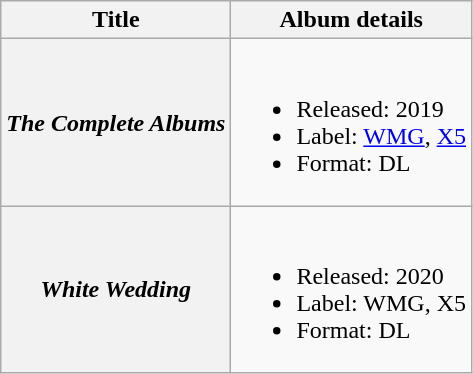<table class="wikitable plainrowheaders">
<tr>
<th>Title</th>
<th>Album details</th>
</tr>
<tr>
<th scope="row"><em>The Complete Albums</em></th>
<td><br><ul><li>Released: 2019</li><li>Label: <a href='#'>WMG</a>, <a href='#'>X5</a></li><li>Format: DL</li></ul></td>
</tr>
<tr>
<th scope="row"><em>White Wedding</em></th>
<td><br><ul><li>Released: 2020</li><li>Label: WMG, X5</li><li>Format: DL</li></ul></td>
</tr>
</table>
